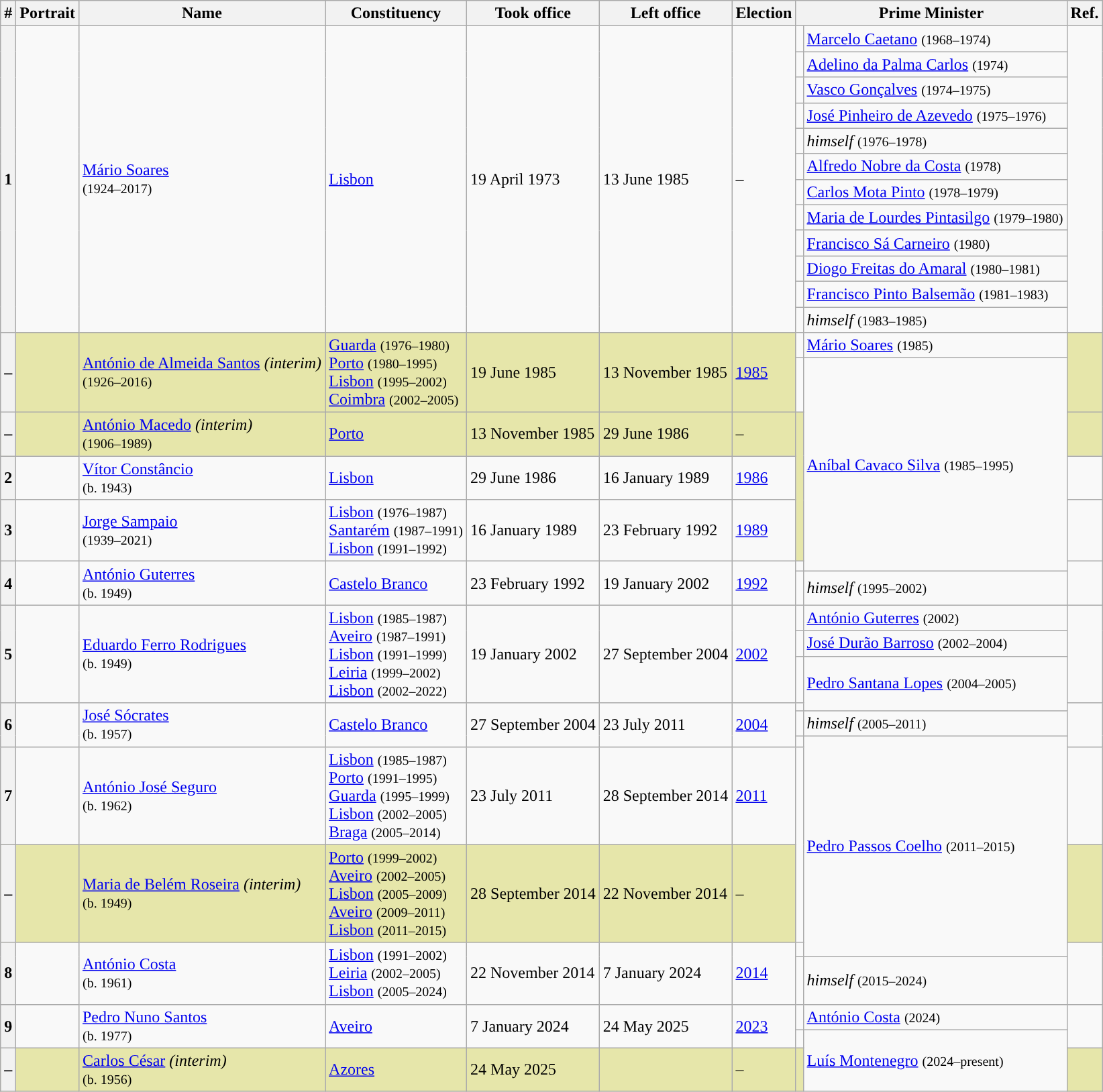<table class="wikitable">
<tr>
<th>#</th>
<th>Portrait</th>
<th>Name</th>
<th>Constituency</th>
<th>Took office</th>
<th>Left office</th>
<th>Election</th>
<th colspan="2">Prime Minister</th>
<th>Ref.</th>
</tr>
<tr>
<th rowspan="12">1</th>
<td rowspan="12"></td>
<td rowspan="12"><a href='#'>Mário Soares</a><br><small>(1924–2017)</small></td>
<td rowspan="12"><a href='#'>Lisbon</a></td>
<td rowspan="12">19 April 1973</td>
<td rowspan="12">13 June 1985</td>
<td rowspan="12">–</td>
<td style="background-color: "></td>
<td><a href='#'>Marcelo Caetano</a> <small>(1968–1974)</small></td>
<td rowspan="12"></td>
</tr>
<tr>
<td style="background-color: "></td>
<td><a href='#'>Adelino da Palma Carlos</a> <small>(1974)</small></td>
</tr>
<tr>
<td style="background-color: "></td>
<td><a href='#'>Vasco Gonçalves</a> <small>(1974–1975)</small></td>
</tr>
<tr>
<td style="background-color: "></td>
<td><a href='#'>José Pinheiro de Azevedo</a> <small>(1975–1976)</small></td>
</tr>
<tr>
<td style="background-color: "></td>
<td><em>himself</em> <small>(1976–1978)</small></td>
</tr>
<tr>
<td style="background-color: "></td>
<td><a href='#'>Alfredo Nobre da Costa</a> <small>(1978)</small></td>
</tr>
<tr>
<td style="background-color: "></td>
<td><a href='#'>Carlos Mota Pinto</a> <small>(1978–1979)</small></td>
</tr>
<tr>
<td style="background-color: "></td>
<td><a href='#'>Maria de Lourdes Pintasilgo</a> <small>(1979–1980)</small></td>
</tr>
<tr>
<td style="background-color: "></td>
<td><a href='#'>Francisco Sá Carneiro</a> <small>(1980)</small></td>
</tr>
<tr>
<td style="background-color: "></td>
<td><a href='#'>Diogo Freitas do Amaral</a> <small>(1980–1981)</small></td>
</tr>
<tr>
<td style="background-color: "></td>
<td><a href='#'>Francisco Pinto Balsemão</a> <small>(1981–1983)</small></td>
</tr>
<tr>
<td style="background-color: "></td>
<td><em>himself</em> <small>(1983–1985)</small></td>
</tr>
<tr>
<th rowspan="2">–</th>
<td style="background-color: #E6E6AA" rowspan="2"></td>
<td style="background-color: #E6E6AA" rowspan="2"><a href='#'>António de Almeida Santos</a> <em>(interim)</em><br><small>(1926–2016)</small></td>
<td style="background-color: #E6E6AA" rowspan="2"><a href='#'>Guarda</a> <small>(1976–1980)</small><br><a href='#'>Porto</a> <small>(1980–1995)</small><br><a href='#'>Lisbon</a> <small>(1995–2002)</small><br><a href='#'>Coimbra</a> <small>(2002–2005)</small></td>
<td style="background-color: #E6E6AA" rowspan="2">19 June 1985</td>
<td style="background-color: #E6E6AA" rowspan="2">13 November 1985</td>
<td style="background-color: #E6E6AA" rowspan="2"><a href='#'>1985</a></td>
<td style="background-color: "></td>
<td><a href='#'>Mário Soares</a> <small>(1985)</small></td>
<td style="background-color: #E6E6AA" rowspan="2"></td>
</tr>
<tr>
<td style="background-color: "></td>
<td rowspan="5"><a href='#'>Aníbal Cavaco Silva</a> <small>(1985–1995)</small></td>
</tr>
<tr style="background-color: #E6E6AA" |>
<th>–</th>
<td></td>
<td><a href='#'>António Macedo</a> <em>(interim)</em><br><small>(1906–1989)</small></td>
<td><a href='#'>Porto</a></td>
<td>13 November 1985</td>
<td>29 June 1986</td>
<td>–</td>
<td rowspan="3" style="background-color: "></td>
<td></td>
</tr>
<tr>
<th>2</th>
<td></td>
<td><a href='#'>Vítor Constâncio</a><br><small>(b. 1943)</small></td>
<td><a href='#'>Lisbon</a></td>
<td>29 June 1986</td>
<td>16 January 1989</td>
<td><a href='#'>1986</a></td>
<td></td>
</tr>
<tr>
<th>3</th>
<td></td>
<td><a href='#'>Jorge Sampaio</a><br><small>(1939–2021)</small></td>
<td><a href='#'>Lisbon</a> <small>(1976–1987)</small><br><a href='#'>Santarém</a> <small>(1987–1991)</small><br><a href='#'>Lisbon</a> <small>(1991–1992)</small></td>
<td>16 January 1989</td>
<td>23 February 1992</td>
<td><a href='#'>1989</a></td>
<td></td>
</tr>
<tr>
<th rowspan="2">4</th>
<td rowspan="2"></td>
<td rowspan="2"><a href='#'>António Guterres</a><br><small>(b. 1949)</small></td>
<td rowspan="2"><a href='#'>Castelo Branco</a></td>
<td rowspan="2">23 February 1992</td>
<td rowspan="2">19 January 2002</td>
<td rowspan="2"><a href='#'>1992</a></td>
<td style="background-color: "></td>
<td rowspan="2"></td>
</tr>
<tr>
<td style="background-color: "></td>
<td><em>himself</em> <small>(1995–2002)</small></td>
</tr>
<tr>
<th rowspan="3">5</th>
<td rowspan="3"></td>
<td rowspan="3"><a href='#'>Eduardo Ferro Rodrigues</a><br><small>(b. 1949)</small></td>
<td rowspan="3"><a href='#'>Lisbon</a> <small>(1985–1987)</small><br><a href='#'>Aveiro</a> <small>(1987–1991)</small><br><a href='#'>Lisbon</a> <small>(1991–1999)</small><br><a href='#'>Leiria</a> <small>(1999–2002)</small><br><a href='#'>Lisbon</a> <small>(2002–2022)</small></td>
<td rowspan="3">19 January 2002</td>
<td rowspan="3">27 September 2004</td>
<td rowspan="3"><a href='#'>2002</a></td>
<td style="background-color: "></td>
<td><a href='#'>António Guterres</a> <small>(2002)</small></td>
<td rowspan="3"></td>
</tr>
<tr>
<td style="background-color: "></td>
<td><a href='#'>José Durão Barroso</a> <small>(2002–2004)</small></td>
</tr>
<tr>
<td style="background-color: "></td>
<td rowspan="2"><a href='#'>Pedro Santana Lopes</a> <small>(2004–2005)</small></td>
</tr>
<tr>
<th rowspan="3">6</th>
<td rowspan="3"></td>
<td rowspan="3"><a href='#'>José Sócrates</a><br><small>(b. 1957)</small></td>
<td rowspan="3"><a href='#'>Castelo Branco</a></td>
<td rowspan="3">27 September 2004</td>
<td rowspan="3">23 July 2011</td>
<td rowspan="3"><a href='#'>2004</a></td>
<td style="background-color: "></td>
<td rowspan="3"></td>
</tr>
<tr>
<td style="background-color: "></td>
<td><em>himself</em> <small>(2005–2011)</small></td>
</tr>
<tr>
<td style="background-color: "></td>
<td rowspan="4"><a href='#'>Pedro Passos Coelho</a> <small>(2011–2015)</small></td>
</tr>
<tr>
<th>7</th>
<td></td>
<td><a href='#'>António José Seguro</a><br><small>(b. 1962)</small></td>
<td><a href='#'>Lisbon</a> <small>(1985–1987)</small><br><a href='#'>Porto</a> <small>(1991–1995)</small><br><a href='#'>Guarda</a> <small>(1995–1999)</small><br><a href='#'>Lisbon</a> <small>(2002–2005)</small><br><a href='#'>Braga</a> <small>(2005–2014)</small></td>
<td>23 July 2011</td>
<td>28 September 2014</td>
<td><a href='#'>2011</a></td>
<td rowspan="2" style="background-color: "></td>
<td></td>
</tr>
<tr style="background-color: #E6E6AA" |>
<th>–</th>
<td></td>
<td><a href='#'>Maria de Belém Roseira</a> <em>(interim)</em><br><small>(b. 1949)</small></td>
<td><a href='#'>Porto</a> <small>(1999–2002)</small><br><a href='#'>Aveiro</a> <small>(2002–2005)</small><br><a href='#'>Lisbon</a> <small>(2005–2009)</small><br><a href='#'>Aveiro</a> <small>(2009–2011)</small><br><a href='#'>Lisbon</a> <small>(2011–2015)</small></td>
<td>28 September 2014</td>
<td>22 November 2014</td>
<td>–</td>
<td></td>
</tr>
<tr>
<th rowspan="2">8</th>
<td rowspan="2"></td>
<td rowspan="2"><a href='#'>António Costa</a><br><small>(b. 1961)</small></td>
<td rowspan="2"><a href='#'>Lisbon</a> <small>(1991–2002)</small><br><a href='#'>Leiria</a> <small>(2002–2005)</small><br><a href='#'>Lisbon</a> <small>(2005–2024)</small></td>
<td rowspan="2">22 November 2014</td>
<td rowspan="2">7 January 2024</td>
<td rowspan="2"><a href='#'>2014</a></td>
<td style="background-color: "></td>
<td rowspan="2"></td>
</tr>
<tr>
<td style="background-color: "></td>
<td><em>himself</em> <small>(2015–2024)</small></td>
</tr>
<tr>
<th rowspan="2">9</th>
<td rowspan="2"></td>
<td rowspan="2"><a href='#'>Pedro Nuno Santos</a><br><small>(b. 1977)</small></td>
<td rowspan="2"><a href='#'>Aveiro</a></td>
<td rowspan="2">7 January 2024</td>
<td rowspan="2">24 May 2025</td>
<td rowspan="2"><a href='#'>2023</a></td>
<td style="background-color: "></td>
<td><a href='#'>António Costa</a> <small>(2024)</small></td>
<td rowspan="2"></td>
</tr>
<tr>
<td style="background-color: "></td>
<td rowspan="2"><a href='#'>Luís Montenegro</a> <small>(2024–present)</small></td>
</tr>
<tr style="background-color: #E6E6AA" |>
<th>–</th>
<td></td>
<td><a href='#'>Carlos César</a> <em>(interim)</em><br><small>(b. 1956)</small></td>
<td><a href='#'>Azores</a></td>
<td>24 May 2025</td>
<td></td>
<td>–</td>
<td style="background-color: "></td>
<td></td>
</tr>
</table>
